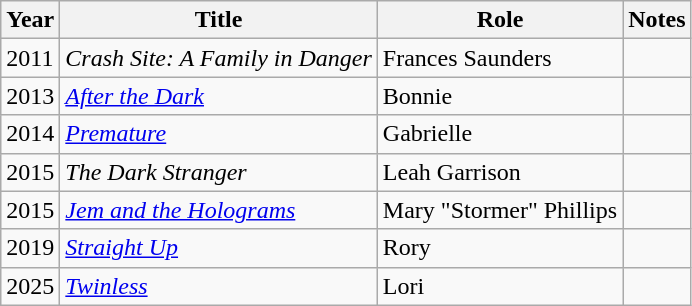<table class="wikitable sortable">
<tr>
<th>Year</th>
<th>Title</th>
<th>Role</th>
<th class="unsortable">Notes</th>
</tr>
<tr>
<td>2011</td>
<td><em>Crash Site: A Family in Danger</em></td>
<td>Frances Saunders</td>
<td></td>
</tr>
<tr>
<td>2013</td>
<td><em><a href='#'>After the Dark</a></em></td>
<td>Bonnie</td>
<td></td>
</tr>
<tr>
<td>2014</td>
<td><em><a href='#'>Premature</a></em></td>
<td>Gabrielle</td>
<td></td>
</tr>
<tr>
<td>2015</td>
<td data-sort-value="Dark Stranger, The"><em>The Dark Stranger</em></td>
<td>Leah Garrison</td>
<td></td>
</tr>
<tr>
<td>2015</td>
<td><em><a href='#'>Jem and the Holograms</a></em></td>
<td>Mary "Stormer" Phillips</td>
<td></td>
</tr>
<tr>
<td>2019</td>
<td><em><a href='#'>Straight Up</a></em></td>
<td>Rory</td>
<td></td>
</tr>
<tr>
<td>2025</td>
<td><em><a href='#'>Twinless</a></em></td>
<td>Lori</td>
<td></td>
</tr>
</table>
